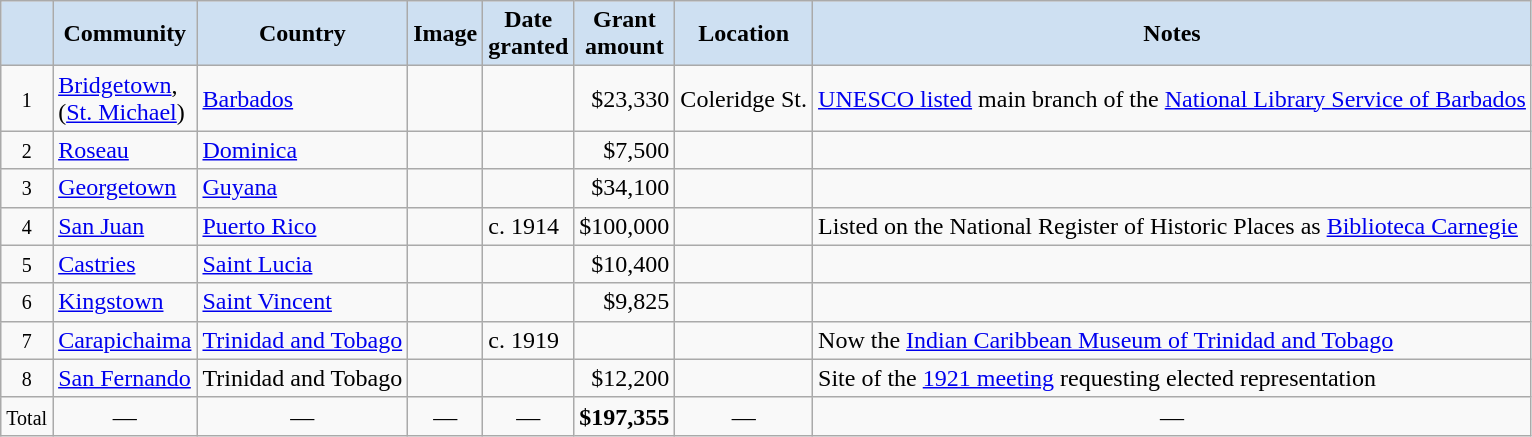<table class="wikitable sortable" align="center">
<tr>
<th style="background-color:#CEE0F2;"></th>
<th style="background-color:#CEE0F2;">Community</th>
<th style="background-color:#CEE0F2;">Country</th>
<th style="background-color:#CEE0F2;" class="unsortable">Image</th>
<th style="background-color:#CEE0F2;">Date<br>granted</th>
<th style="background-color:#CEE0F2;">Grant<br>amount</th>
<th style="background-color:#CEE0F2;">Location</th>
<th style="background-color:#CEE0F2;" class="unsortable">Notes</th>
</tr>
<tr ->
<td align=center><small>1</small></td>
<td><a href='#'>Bridgetown</a>, <br>(<a href='#'>St. Michael</a>)</td>
<td><a href='#'>Barbados</a></td>
<td></td>
<td></td>
<td align=right>$23,330</td>
<td>Coleridge St.</td>
<td><a href='#'>UNESCO listed</a> main branch of the <a href='#'>National Library Service of Barbados</a></td>
</tr>
<tr ->
<td align=center><small>2</small></td>
<td><a href='#'>Roseau</a></td>
<td><a href='#'>Dominica</a></td>
<td></td>
<td></td>
<td align=right>$7,500</td>
<td></td>
<td></td>
</tr>
<tr ->
<td align=center><small>3</small></td>
<td><a href='#'>Georgetown</a></td>
<td><a href='#'>Guyana</a></td>
<td></td>
<td></td>
<td align=right>$34,100</td>
<td></td>
<td></td>
</tr>
<tr ->
<td align=center><small>4</small></td>
<td><a href='#'>San Juan</a></td>
<td><a href='#'>Puerto Rico</a></td>
<td></td>
<td>c. 1914</td>
<td align=right>$100,000</td>
<td></td>
<td>Listed on the National Register of Historic Places as <a href='#'>Biblioteca Carnegie</a></td>
</tr>
<tr ->
<td align=center><small>5</small></td>
<td><a href='#'>Castries</a></td>
<td><a href='#'>Saint Lucia</a></td>
<td></td>
<td></td>
<td align=right>$10,400</td>
<td></td>
<td></td>
</tr>
<tr ->
<td align=center><small>6</small></td>
<td><a href='#'>Kingstown</a></td>
<td><a href='#'>Saint Vincent</a></td>
<td></td>
<td></td>
<td align=right>$9,825</td>
<td></td>
<td></td>
</tr>
<tr ->
<td align=center><small>7</small></td>
<td><a href='#'>Carapichaima</a></td>
<td><a href='#'>Trinidad and Tobago</a></td>
<td></td>
<td>c. 1919</td>
<td align=right></td>
<td></td>
<td>Now the <a href='#'>Indian Caribbean Museum of Trinidad and Tobago</a></td>
</tr>
<tr ->
<td align=center><small>8</small></td>
<td><a href='#'>San Fernando</a></td>
<td>Trinidad and Tobago</td>
<td></td>
<td></td>
<td align=right>$12,200</td>
<td></td>
<td>Site of the <a href='#'>1921 meeting</a> requesting elected representation</td>
</tr>
<tr - align="center" class="sortbottom">
<td align=center><small>Total</small></td>
<td>—</td>
<td>—</td>
<td>—</td>
<td>—</td>
<td align=right><strong>$197,355</strong></td>
<td>—</td>
<td>—</td>
</tr>
</table>
